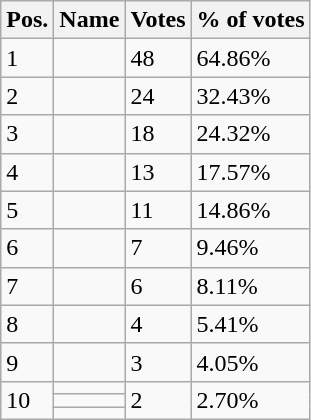<table class="wikitable sortable">
<tr>
<th>Pos.</th>
<th>Name</th>
<th>Votes</th>
<th>% of votes</th>
</tr>
<tr>
<td>1</td>
<td></td>
<td>48</td>
<td>64.86%</td>
</tr>
<tr>
<td>2</td>
<td></td>
<td>24</td>
<td>32.43%</td>
</tr>
<tr>
<td>3</td>
<td></td>
<td>18</td>
<td>24.32%</td>
</tr>
<tr>
<td>4</td>
<td></td>
<td>13</td>
<td>17.57%</td>
</tr>
<tr>
<td>5</td>
<td></td>
<td>11</td>
<td>14.86%</td>
</tr>
<tr>
<td>6</td>
<td></td>
<td>7</td>
<td>9.46%</td>
</tr>
<tr>
<td>7</td>
<td></td>
<td>6</td>
<td>8.11%</td>
</tr>
<tr>
<td>8</td>
<td></td>
<td>4</td>
<td>5.41%</td>
</tr>
<tr>
<td>9</td>
<td></td>
<td>3</td>
<td>4.05%</td>
</tr>
<tr>
<td rowspan="3">10</td>
<td></td>
<td rowspan="3">2</td>
<td rowspan="3">2.70%</td>
</tr>
<tr>
<td></td>
</tr>
<tr>
<td></td>
</tr>
</table>
